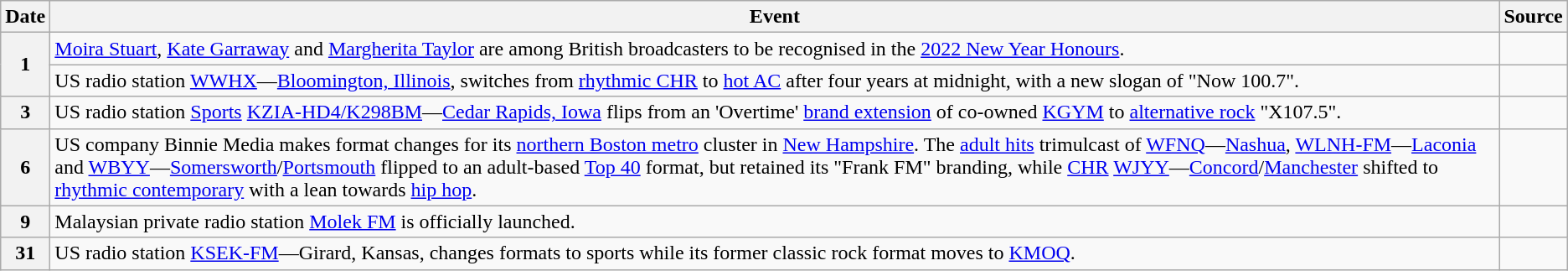<table class=wikitable>
<tr>
<th>Date</th>
<th>Event</th>
<th>Source</th>
</tr>
<tr>
<th rowspan="2">1</th>
<td><a href='#'>Moira Stuart</a>, <a href='#'>Kate Garraway</a> and <a href='#'>Margherita Taylor</a> are among British broadcasters to be recognised in the <a href='#'>2022 New Year Honours</a>.</td>
<td></td>
</tr>
<tr>
<td>US radio station <a href='#'>WWHX</a>—<a href='#'>Bloomington, Illinois</a>, switches from <a href='#'>rhythmic CHR</a> to <a href='#'>hot AC</a> after four years at midnight, with a new slogan of "Now 100.7".</td>
<td></td>
</tr>
<tr>
<th>3</th>
<td>US radio station <a href='#'>Sports</a> <a href='#'>KZIA-HD4/K298BM</a>—<a href='#'>Cedar Rapids, Iowa</a> flips from an 'Overtime' <a href='#'>brand extension</a> of co-owned <a href='#'>KGYM</a> to <a href='#'>alternative rock</a> "X107.5".</td>
<td></td>
</tr>
<tr>
<th>6</th>
<td>US company Binnie Media makes format changes for its <a href='#'>northern Boston metro</a> cluster in <a href='#'>New Hampshire</a>. The <a href='#'>adult hits</a> trimulcast of <a href='#'>WFNQ</a>—<a href='#'>Nashua</a>, <a href='#'>WLNH-FM</a>—<a href='#'>Laconia</a> and <a href='#'>WBYY</a>—<a href='#'>Somersworth</a>/<a href='#'>Portsmouth</a> flipped to an adult-based <a href='#'>Top 40</a> format, but retained its "Frank FM" branding, while <a href='#'>CHR</a> <a href='#'>WJYY</a>—<a href='#'>Concord</a>/<a href='#'>Manchester</a> shifted to <a href='#'>rhythmic contemporary</a> with a lean towards <a href='#'>hip hop</a>.</td>
<td></td>
</tr>
<tr>
<th>9</th>
<td>Malaysian private radio station <a href='#'>Molek FM</a> is officially launched.</td>
<td></td>
</tr>
<tr>
<th>31</th>
<td>US radio station <a href='#'>KSEK-FM</a>—Girard, Kansas, changes formats to sports while its former classic rock format moves to <a href='#'>KMOQ</a>.</td>
<td></td>
</tr>
</table>
